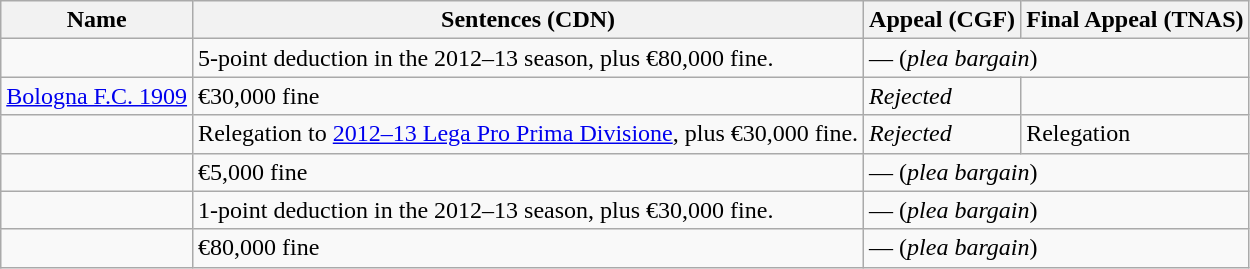<table class="wikitable sortable">
<tr>
<th>Name</th>
<th>Sentences (CDN)</th>
<th>Appeal (CGF)</th>
<th>Final Appeal (TNAS)</th>
</tr>
<tr>
<td></td>
<td> 5-point deduction in the 2012–13 season, plus €80,000 fine.</td>
<td colspan=2>— (<em>plea bargain</em>)</td>
</tr>
<tr>
<td><a href='#'>Bologna F.C. 1909</a></td>
<td>€30,000 fine</td>
<td><em>Rejected</em></td>
<td></td>
</tr>
<tr>
<td></td>
<td>Relegation to <a href='#'>2012–13 Lega Pro Prima Divisione</a>, plus €30,000 fine.</td>
<td><em>Rejected</em></td>
<td>Relegation</td>
</tr>
<tr>
<td></td>
<td>€5,000 fine</td>
<td colspan=2>— (<em>plea bargain</em>)</td>
</tr>
<tr>
<td></td>
<td> 1-point deduction in the 2012–13 season, plus €30,000 fine.</td>
<td colspan=2>— (<em>plea bargain</em>)</td>
</tr>
<tr>
<td></td>
<td>€80,000 fine</td>
<td colspan=2>— (<em>plea bargain</em>)</td>
</tr>
</table>
